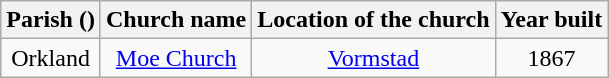<table class="wikitable" style="text-align:center">
<tr>
<th>Parish ()</th>
<th>Church name</th>
<th>Location of the church</th>
<th>Year built</th>
</tr>
<tr>
<td rowspan="1">Orkland</td>
<td><a href='#'>Moe Church</a></td>
<td><a href='#'>Vormstad</a></td>
<td>1867</td>
</tr>
</table>
